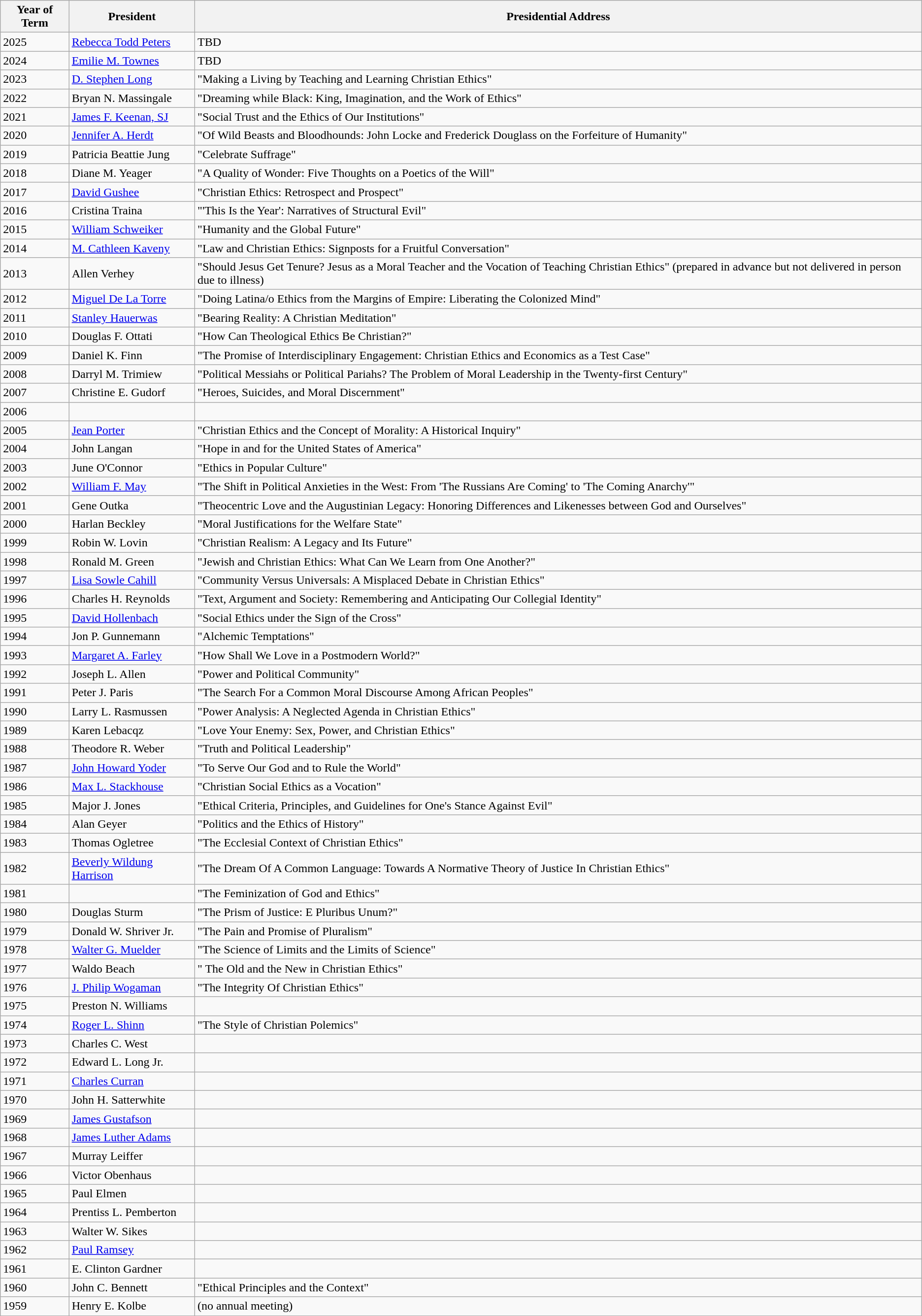<table class="wikitable">
<tr>
<th>Year of Term</th>
<th>President</th>
<th>Presidential Address</th>
</tr>
<tr>
<td>2025</td>
<td><a href='#'>Rebecca Todd Peters</a></td>
<td>TBD</td>
</tr>
<tr>
<td>2024</td>
<td><a href='#'>Emilie M. Townes</a></td>
<td>TBD</td>
</tr>
<tr>
<td>2023</td>
<td><a href='#'>D. Stephen Long</a></td>
<td>"Making a Living by Teaching and Learning Christian Ethics"</td>
</tr>
<tr>
<td>2022</td>
<td>Bryan N. Massingale</td>
<td>"Dreaming while Black: King, Imagination, and the Work of Ethics"</td>
</tr>
<tr>
<td>2021</td>
<td><a href='#'>James F. Keenan, SJ</a></td>
<td>"Social Trust and the Ethics of Our Institutions"</td>
</tr>
<tr>
<td>2020</td>
<td><a href='#'>Jennifer A. Herdt</a></td>
<td>"Of Wild Beasts and Bloodhounds: John Locke and Frederick Douglass on the Forfeiture of Humanity"</td>
</tr>
<tr>
<td>2019</td>
<td>Patricia Beattie Jung</td>
<td>"Celebrate Suffrage"</td>
</tr>
<tr>
<td>2018</td>
<td>Diane M. Yeager</td>
<td>"A Quality of Wonder: Five Thoughts on a Poetics of the Will"</td>
</tr>
<tr>
<td>2017</td>
<td><a href='#'>David Gushee</a></td>
<td>"Christian Ethics: Retrospect and Prospect"</td>
</tr>
<tr>
<td>2016</td>
<td>Cristina Traina</td>
<td>"'This Is the Year': Narratives of Structural Evil"</td>
</tr>
<tr>
<td>2015</td>
<td><a href='#'>William Schweiker</a></td>
<td>"Humanity and the Global Future"</td>
</tr>
<tr>
<td>2014</td>
<td><a href='#'>M. Cathleen Kaveny</a></td>
<td>"Law and Christian Ethics: Signposts for a Fruitful Conversation"</td>
</tr>
<tr>
<td>2013</td>
<td>Allen Verhey</td>
<td>"Should Jesus Get Tenure? Jesus as a Moral Teacher and the Vocation of Teaching Christian Ethics" (prepared in advance but not delivered in person due to illness)</td>
</tr>
<tr>
<td>2012</td>
<td><a href='#'>Miguel De La Torre</a></td>
<td>"Doing Latina/o Ethics from the Margins of Empire: Liberating the Colonized Mind"</td>
</tr>
<tr>
<td>2011</td>
<td><a href='#'>Stanley Hauerwas</a></td>
<td>"Bearing Reality: A Christian Meditation"</td>
</tr>
<tr>
<td>2010</td>
<td>Douglas F. Ottati</td>
<td>"How Can Theological Ethics Be Christian?"</td>
</tr>
<tr>
<td>2009</td>
<td>Daniel K. Finn</td>
<td>"The Promise of Interdisciplinary Engagement: Christian Ethics and Economics as a Test Case"</td>
</tr>
<tr>
<td>2008</td>
<td>Darryl M. Trimiew</td>
<td>"Political Messiahs or Political Pariahs? The Problem of Moral Leadership in the Twenty-first Century"</td>
</tr>
<tr>
<td>2007</td>
<td>Christine E. Gudorf</td>
<td>"Heroes, Suicides, and Moral Discernment"</td>
</tr>
<tr>
<td>2006</td>
<td></td>
<td></td>
</tr>
<tr>
<td>2005</td>
<td><a href='#'>Jean Porter</a></td>
<td>"Christian Ethics and the Concept of Morality: A Historical Inquiry"</td>
</tr>
<tr>
<td>2004</td>
<td>John Langan</td>
<td>"Hope in and for the United States of America"</td>
</tr>
<tr>
<td>2003</td>
<td>June O'Connor</td>
<td>"Ethics in Popular Culture"</td>
</tr>
<tr>
<td>2002</td>
<td><a href='#'>William F. May</a></td>
<td>"The Shift in Political Anxieties in the West: From 'The Russians Are Coming' to 'The Coming Anarchy'"</td>
</tr>
<tr>
<td>2001</td>
<td>Gene Outka</td>
<td>"Theocentric Love and the Augustinian Legacy: Honoring Differences and Likenesses between God and Ourselves"</td>
</tr>
<tr>
<td>2000</td>
<td>Harlan Beckley</td>
<td>"Moral Justifications for the Welfare State"</td>
</tr>
<tr>
<td>1999</td>
<td>Robin W. Lovin</td>
<td>"Christian Realism: A Legacy and Its Future"</td>
</tr>
<tr>
<td>1998</td>
<td>Ronald M. Green</td>
<td>"Jewish and Christian Ethics: What Can We Learn from One Another?"</td>
</tr>
<tr>
<td>1997</td>
<td><a href='#'>Lisa Sowle Cahill</a></td>
<td>"Community Versus Universals: A Misplaced Debate in Christian Ethics"</td>
</tr>
<tr>
<td>1996</td>
<td>Charles H. Reynolds</td>
<td>"Text, Argument and Society: Remembering and Anticipating Our Collegial Identity"</td>
</tr>
<tr>
<td>1995</td>
<td><a href='#'>David Hollenbach</a></td>
<td>"Social Ethics under the Sign of the Cross"</td>
</tr>
<tr>
<td>1994</td>
<td>Jon P. Gunnemann</td>
<td>"Alchemic Temptations"</td>
</tr>
<tr>
<td>1993</td>
<td><a href='#'>Margaret A. Farley</a></td>
<td>"How Shall We Love in a Postmodern World?"</td>
</tr>
<tr>
<td>1992</td>
<td>Joseph L. Allen</td>
<td>"Power and Political Community"</td>
</tr>
<tr>
<td>1991</td>
<td>Peter J. Paris</td>
<td>"The Search For a Common Moral Discourse Among African Peoples"</td>
</tr>
<tr>
<td>1990</td>
<td>Larry L. Rasmussen</td>
<td>"Power Analysis: A Neglected Agenda in Christian Ethics"</td>
</tr>
<tr>
<td>1989</td>
<td>Karen Lebacqz</td>
<td>"Love Your Enemy: Sex, Power, and Christian Ethics"</td>
</tr>
<tr>
<td>1988</td>
<td>Theodore R. Weber</td>
<td>"Truth and Political Leadership"</td>
</tr>
<tr>
<td>1987</td>
<td><a href='#'>John Howard Yoder</a></td>
<td>"To Serve Our God and to Rule the World"</td>
</tr>
<tr>
<td>1986</td>
<td><a href='#'>Max L. Stackhouse</a></td>
<td>"Christian Social Ethics as a Vocation"</td>
</tr>
<tr>
<td>1985</td>
<td>Major J. Jones</td>
<td>"Ethical Criteria, Principles, and Guidelines for One's Stance Against Evil"</td>
</tr>
<tr>
<td>1984</td>
<td>Alan Geyer</td>
<td>"Politics and the Ethics of History"</td>
</tr>
<tr>
<td>1983</td>
<td>Thomas Ogletree</td>
<td>"The Ecclesial Context of Christian Ethics"</td>
</tr>
<tr>
<td>1982</td>
<td><a href='#'>Beverly Wildung Harrison</a></td>
<td>"The Dream Of A Common Language: Towards A Normative Theory of Justice In Christian Ethics"</td>
</tr>
<tr>
<td>1981</td>
<td></td>
<td>"The Feminization of God and Ethics"</td>
</tr>
<tr>
<td>1980</td>
<td>Douglas Sturm</td>
<td>"The Prism of Justice: E Pluribus Unum?"</td>
</tr>
<tr>
<td>1979</td>
<td>Donald W. Shriver Jr.</td>
<td>"The Pain and Promise of Pluralism"</td>
</tr>
<tr>
<td>1978</td>
<td><a href='#'>Walter G. Muelder</a></td>
<td>"The Science of Limits and the Limits of Science"</td>
</tr>
<tr>
<td>1977</td>
<td>Waldo Beach</td>
<td>" The Old and the New in Christian Ethics"</td>
</tr>
<tr>
<td>1976</td>
<td><a href='#'>J. Philip Wogaman</a></td>
<td>"The Integrity Of Christian Ethics"</td>
</tr>
<tr>
<td>1975</td>
<td>Preston N. Williams</td>
<td></td>
</tr>
<tr>
<td>1974</td>
<td><a href='#'>Roger L. Shinn</a></td>
<td>"The Style of Christian Polemics"</td>
</tr>
<tr>
<td>1973</td>
<td>Charles C. West</td>
<td></td>
</tr>
<tr>
<td>1972</td>
<td>Edward L. Long Jr.</td>
<td></td>
</tr>
<tr>
<td>1971</td>
<td><a href='#'>Charles Curran</a></td>
<td></td>
</tr>
<tr>
<td>1970</td>
<td>John H. Satterwhite</td>
<td></td>
</tr>
<tr>
<td>1969</td>
<td><a href='#'>James Gustafson</a></td>
<td></td>
</tr>
<tr>
<td>1968</td>
<td><a href='#'>James Luther Adams</a></td>
<td></td>
</tr>
<tr>
<td>1967</td>
<td>Murray Leiffer</td>
<td></td>
</tr>
<tr>
<td>1966</td>
<td>Victor Obenhaus</td>
<td></td>
</tr>
<tr>
<td>1965</td>
<td>Paul Elmen</td>
<td></td>
</tr>
<tr>
<td>1964</td>
<td>Prentiss L. Pemberton</td>
<td></td>
</tr>
<tr>
<td>1963</td>
<td>Walter W. Sikes</td>
<td></td>
</tr>
<tr>
<td>1962</td>
<td><a href='#'>Paul Ramsey</a></td>
<td></td>
</tr>
<tr>
<td>1961</td>
<td>E. Clinton Gardner</td>
<td></td>
</tr>
<tr>
<td>1960</td>
<td>John C. Bennett</td>
<td>"Ethical Principles and the Context"</td>
</tr>
<tr>
<td>1959</td>
<td>Henry E. Kolbe</td>
<td>(no annual meeting)</td>
</tr>
</table>
